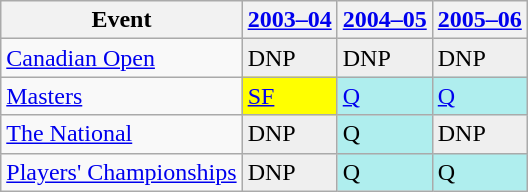<table class="wikitable" border="1">
<tr>
<th>Event</th>
<th><a href='#'>2003–04</a></th>
<th><a href='#'>2004–05</a></th>
<th><a href='#'>2005–06</a></th>
</tr>
<tr>
<td><a href='#'>Canadian Open</a></td>
<td style="background:#EFEFEF;">DNP</td>
<td style="background:#EFEFEF;">DNP</td>
<td style="background:#EFEFEF;">DNP</td>
</tr>
<tr>
<td><a href='#'>Masters</a></td>
<td style="background:yellow;"><a href='#'>SF</a></td>
<td style="background:#afeeee;"><a href='#'>Q</a></td>
<td style="background:#afeeee;"><a href='#'>Q</a></td>
</tr>
<tr>
<td><a href='#'>The National</a></td>
<td style="background:#EFEFEF;">DNP</td>
<td style="background:#afeeee;">Q</td>
<td style="background:#EFEFEF;">DNP</td>
</tr>
<tr>
<td><a href='#'>Players' Championships</a></td>
<td style="background:#EFEFEF;">DNP</td>
<td style="background:#afeeee;">Q</td>
<td style="background:#afeeee;">Q</td>
</tr>
</table>
